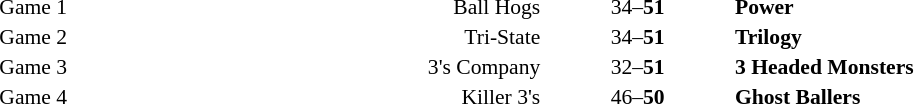<table style="width:100%;" cellspacing="1">
<tr>
<th width=15%></th>
<th width=25%></th>
<th width=10%></th>
<th width=25%></th>
</tr>
<tr style=font-size:90%>
<td align=right>Game 1</td>
<td align=right>Ball Hogs</td>
<td align=center>34–<strong>51</strong></td>
<td><strong>Power</strong></td>
<td></td>
</tr>
<tr style=font-size:90%>
<td align=right>Game 2</td>
<td align=right>Tri-State</td>
<td align=center>34–<strong>51</strong></td>
<td><strong>Trilogy</strong></td>
<td></td>
</tr>
<tr style=font-size:90%>
<td align=right>Game 3</td>
<td align=right>3's Company</td>
<td align=center>32–<strong>51</strong></td>
<td><strong>3 Headed Monsters</strong></td>
<td></td>
</tr>
<tr style=font-size:90%>
<td align=right>Game 4</td>
<td align=right>Killer 3's</td>
<td align=center>46–<strong>50</strong></td>
<td><strong>Ghost Ballers</strong></td>
<td></td>
</tr>
</table>
